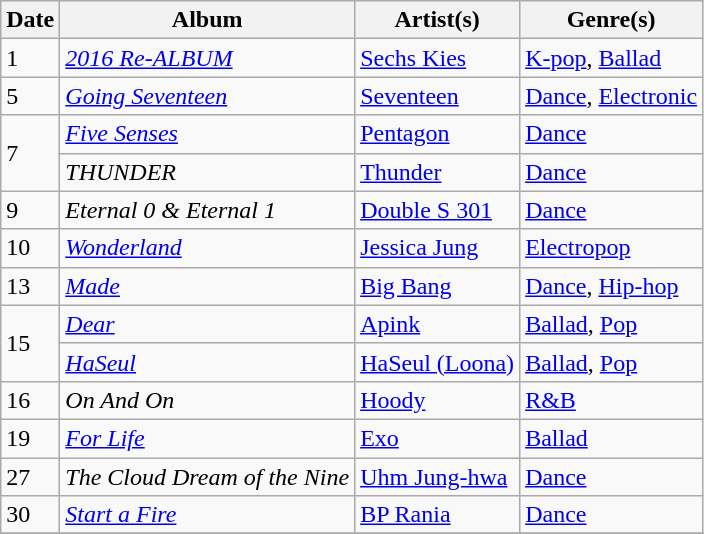<table class="wikitable">
<tr>
<th>Date</th>
<th>Album</th>
<th>Artist(s)</th>
<th>Genre(s)</th>
</tr>
<tr>
<td>1</td>
<td><em><a href='#'>2016 Re-ALBUM</a></em></td>
<td><a href='#'>Sechs Kies</a></td>
<td><a href='#'>K-pop</a>, <a href='#'>Ballad</a></td>
</tr>
<tr>
<td>5</td>
<td><em><a href='#'>Going Seventeen</a></em></td>
<td><a href='#'>Seventeen</a></td>
<td><a href='#'>Dance</a>, <a href='#'>Electronic</a></td>
</tr>
<tr>
<td rowspan="2">7</td>
<td><em><a href='#'>Five Senses</a></em></td>
<td><a href='#'>Pentagon</a></td>
<td><a href='#'>Dance</a></td>
</tr>
<tr>
<td><em>THUNDER</em></td>
<td><a href='#'>Thunder</a></td>
<td><a href='#'>Dance</a></td>
</tr>
<tr>
<td>9</td>
<td><em>Eternal 0 & Eternal 1</em></td>
<td><a href='#'>Double S 301</a></td>
<td><a href='#'>Dance</a></td>
</tr>
<tr>
<td>10</td>
<td><em><a href='#'>Wonderland</a></em></td>
<td><a href='#'>Jessica Jung</a></td>
<td><a href='#'>Electropop</a></td>
</tr>
<tr>
<td>13</td>
<td><em><a href='#'>Made</a></em></td>
<td><a href='#'>Big Bang</a></td>
<td><a href='#'>Dance</a>, <a href='#'>Hip-hop</a></td>
</tr>
<tr>
<td rowspan="2">15</td>
<td><em><a href='#'>Dear</a></em></td>
<td><a href='#'>Apink</a></td>
<td><a href='#'>Ballad</a>, <a href='#'>Pop</a></td>
</tr>
<tr>
<td><em><a href='#'>HaSeul</a></em></td>
<td><a href='#'>HaSeul (Loona)</a></td>
<td><a href='#'>Ballad</a>, <a href='#'>Pop</a></td>
</tr>
<tr>
<td>16</td>
<td><em>On And On</em></td>
<td><a href='#'>Hoody</a></td>
<td><a href='#'>R&B</a></td>
</tr>
<tr>
<td>19</td>
<td><em><a href='#'>For Life</a></em></td>
<td><a href='#'>Exo</a></td>
<td><a href='#'>Ballad</a></td>
</tr>
<tr>
<td>27</td>
<td><em>The Cloud Dream of the Nine</em></td>
<td><a href='#'>Uhm Jung-hwa</a></td>
<td><a href='#'>Dance</a></td>
</tr>
<tr>
<td>30</td>
<td><em><a href='#'>Start a Fire</a></em></td>
<td><a href='#'>BP Rania</a></td>
<td><a href='#'>Dance</a></td>
</tr>
<tr>
</tr>
</table>
